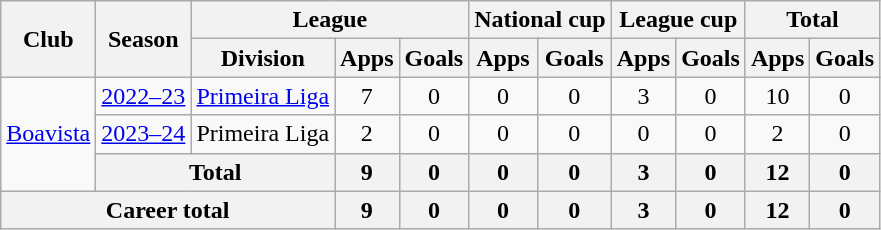<table class="wikitable" style="text-align: center">
<tr>
<th rowspan="2">Club</th>
<th rowspan="2">Season</th>
<th colspan="3">League</th>
<th colspan="2">National cup</th>
<th colspan="2">League cup</th>
<th colspan="2">Total</th>
</tr>
<tr>
<th>Division</th>
<th>Apps</th>
<th>Goals</th>
<th>Apps</th>
<th>Goals</th>
<th>Apps</th>
<th>Goals</th>
<th>Apps</th>
<th>Goals</th>
</tr>
<tr>
<td rowspan="3"><a href='#'>Boavista</a></td>
<td><a href='#'>2022–23</a></td>
<td><a href='#'>Primeira Liga</a></td>
<td>7</td>
<td>0</td>
<td>0</td>
<td>0</td>
<td>3</td>
<td>0</td>
<td>10</td>
<td>0</td>
</tr>
<tr>
<td><a href='#'>2023–24</a></td>
<td>Primeira Liga</td>
<td>2</td>
<td>0</td>
<td>0</td>
<td>0</td>
<td>0</td>
<td>0</td>
<td>2</td>
<td>0</td>
</tr>
<tr>
<th colspan="2">Total</th>
<th>9</th>
<th>0</th>
<th>0</th>
<th>0</th>
<th>3</th>
<th>0</th>
<th>12</th>
<th>0</th>
</tr>
<tr>
<th colspan="3">Career total</th>
<th>9</th>
<th>0</th>
<th>0</th>
<th>0</th>
<th>3</th>
<th>0</th>
<th>12</th>
<th>0</th>
</tr>
</table>
